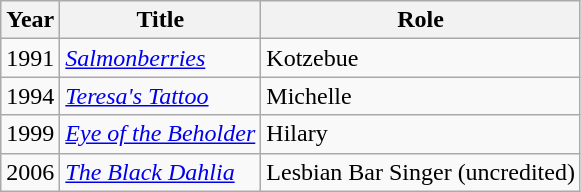<table class="wikitable">
<tr>
<th>Year</th>
<th>Title</th>
<th>Role</th>
</tr>
<tr>
<td>1991</td>
<td><em><a href='#'>Salmonberries</a></em></td>
<td>Kotzebue</td>
</tr>
<tr>
<td>1994</td>
<td><em><a href='#'>Teresa's Tattoo</a></em></td>
<td>Michelle</td>
</tr>
<tr>
<td>1999</td>
<td><em><a href='#'>Eye of the Beholder</a></em></td>
<td>Hilary</td>
</tr>
<tr>
<td>2006</td>
<td><em><a href='#'>The Black Dahlia</a></em></td>
<td>Lesbian Bar Singer (uncredited)</td>
</tr>
</table>
